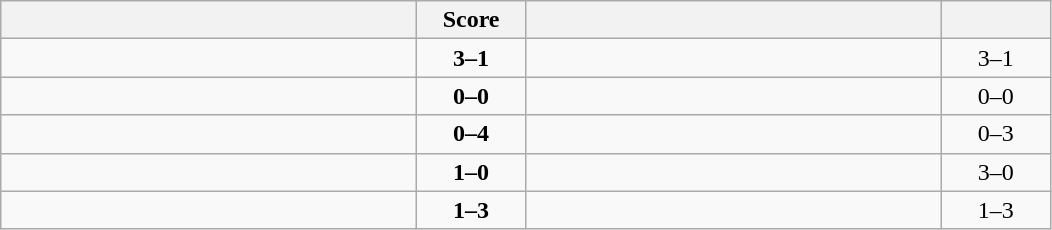<table class="wikitable" style="text-align: center; ">
<tr>
<th align="right" width="270"></th>
<th width="65">Score</th>
<th align="left" width="270"></th>
<th width="65"></th>
</tr>
<tr>
<td align="left"><strong></strong></td>
<td><strong>3–1</strong></td>
<td align="left"></td>
<td>3–1 <strong></strong></td>
</tr>
<tr>
<td align="left"></td>
<td><strong>0–0</strong></td>
<td align="left"></td>
<td>0–0 <strong></strong></td>
</tr>
<tr>
<td align="left"></td>
<td><strong>0–4</strong></td>
<td align="left"><strong></strong></td>
<td>0–3 <strong></strong></td>
</tr>
<tr>
<td align="left"><strong></strong></td>
<td><strong>1–0</strong></td>
<td align="left"></td>
<td>3–0 <strong></strong></td>
</tr>
<tr>
<td align="left"></td>
<td><strong>1–3</strong></td>
<td align="left"><strong></strong></td>
<td>1–3 <strong></strong></td>
</tr>
</table>
